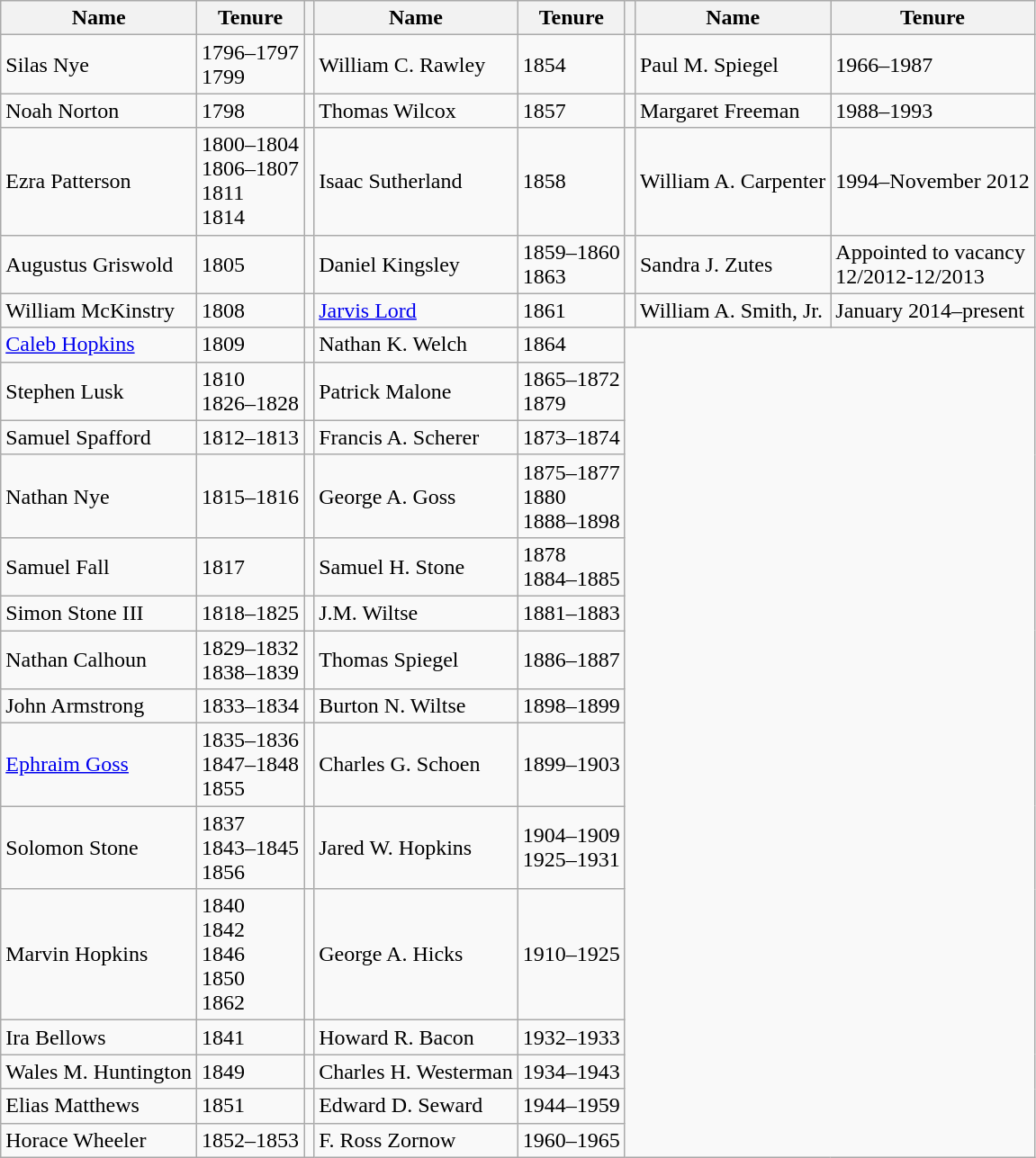<table class="wikitable">
<tr>
<th>Name</th>
<th>Tenure</th>
<th></th>
<th>Name</th>
<th>Tenure</th>
<th></th>
<th>Name</th>
<th>Tenure</th>
</tr>
<tr>
<td>Silas Nye</td>
<td>1796–1797<br>1799</td>
<td></td>
<td>William C. Rawley</td>
<td>1854</td>
<td></td>
<td>Paul M. Spiegel</td>
<td>1966–1987</td>
</tr>
<tr>
<td>Noah Norton</td>
<td>1798</td>
<td></td>
<td>Thomas Wilcox</td>
<td>1857</td>
<td></td>
<td>Margaret Freeman</td>
<td>1988–1993</td>
</tr>
<tr>
<td>Ezra Patterson</td>
<td>1800–1804<br>1806–1807<br>1811<br>1814</td>
<td></td>
<td>Isaac Sutherland</td>
<td>1858</td>
<td></td>
<td>William A. Carpenter</td>
<td>1994–November 2012</td>
</tr>
<tr>
<td>Augustus Griswold</td>
<td>1805</td>
<td></td>
<td>Daniel Kingsley</td>
<td>1859–1860<br>1863</td>
<td></td>
<td>Sandra J. Zutes</td>
<td>Appointed to vacancy<br>12/2012-12/2013</td>
</tr>
<tr>
<td>William McKinstry</td>
<td>1808</td>
<td></td>
<td><a href='#'>Jarvis Lord</a></td>
<td>1861</td>
<td></td>
<td>William A. Smith, Jr.</td>
<td>January 2014–present</td>
</tr>
<tr>
<td><a href='#'>Caleb Hopkins</a></td>
<td>1809</td>
<td></td>
<td>Nathan K. Welch</td>
<td>1864</td>
</tr>
<tr>
<td>Stephen Lusk</td>
<td>1810<br>1826–1828</td>
<td></td>
<td>Patrick Malone</td>
<td>1865–1872<br>1879</td>
</tr>
<tr>
<td>Samuel Spafford</td>
<td>1812–1813</td>
<td></td>
<td>Francis A. Scherer</td>
<td>1873–1874</td>
</tr>
<tr>
<td>Nathan Nye</td>
<td>1815–1816</td>
<td></td>
<td>George A. Goss</td>
<td>1875–1877<br>1880<br>1888–1898</td>
</tr>
<tr>
<td>Samuel Fall</td>
<td>1817</td>
<td></td>
<td>Samuel H. Stone</td>
<td>1878<br>1884–1885</td>
</tr>
<tr>
<td>Simon Stone III</td>
<td>1818–1825</td>
<td></td>
<td>J.M. Wiltse</td>
<td>1881–1883</td>
</tr>
<tr>
<td>Nathan Calhoun</td>
<td>1829–1832<br>1838–1839</td>
<td></td>
<td>Thomas Spiegel</td>
<td>1886–1887</td>
</tr>
<tr>
<td>John Armstrong</td>
<td>1833–1834</td>
<td></td>
<td>Burton N. Wiltse</td>
<td>1898–1899</td>
</tr>
<tr>
<td><a href='#'>Ephraim Goss</a></td>
<td>1835–1836<br>1847–1848<br>1855</td>
<td></td>
<td>Charles G. Schoen</td>
<td>1899–1903</td>
</tr>
<tr>
<td>Solomon Stone</td>
<td>1837<br>1843–1845<br>1856</td>
<td></td>
<td>Jared W. Hopkins</td>
<td>1904–1909<br>1925–1931</td>
</tr>
<tr>
<td>Marvin Hopkins</td>
<td>1840<br>1842<br>1846<br>1850<br>1862</td>
<td></td>
<td>George A. Hicks</td>
<td>1910–1925</td>
</tr>
<tr>
<td>Ira Bellows</td>
<td>1841</td>
<td></td>
<td>Howard R. Bacon</td>
<td>1932–1933</td>
</tr>
<tr>
<td>Wales M. Huntington</td>
<td>1849</td>
<td></td>
<td>Charles H. Westerman</td>
<td>1934–1943</td>
</tr>
<tr>
<td>Elias Matthews</td>
<td>1851</td>
<td></td>
<td>Edward D. Seward</td>
<td>1944–1959</td>
</tr>
<tr>
<td>Horace Wheeler</td>
<td>1852–1853</td>
<td></td>
<td>F. Ross Zornow</td>
<td>1960–1965</td>
</tr>
</table>
